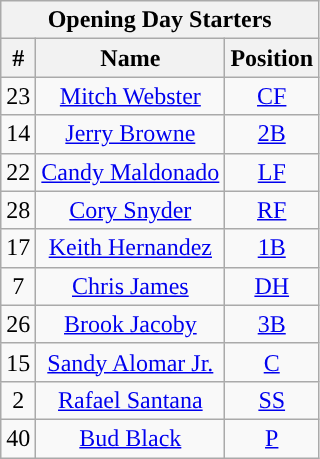<table class="wikitable" style="text-align:center">
<tr>
<th colspan="3">Opening Day Starters</th>
</tr>
<tr>
<th>#</th>
<th>Name</th>
<th>Position</th>
</tr>
<tr>
<td>23</td>
<td><a href='#'>Mitch Webster</a></td>
<td><a href='#'>CF</a></td>
</tr>
<tr>
<td>14</td>
<td><a href='#'>Jerry Browne</a></td>
<td><a href='#'>2B</a></td>
</tr>
<tr>
<td>22</td>
<td><a href='#'>Candy Maldonado</a></td>
<td><a href='#'>LF</a></td>
</tr>
<tr>
<td>28</td>
<td><a href='#'>Cory Snyder</a></td>
<td><a href='#'>RF</a></td>
</tr>
<tr>
<td>17</td>
<td><a href='#'>Keith Hernandez</a></td>
<td><a href='#'>1B</a></td>
</tr>
<tr>
<td>7</td>
<td><a href='#'>Chris James</a></td>
<td><a href='#'>DH</a></td>
</tr>
<tr>
<td>26</td>
<td><a href='#'>Brook Jacoby</a></td>
<td><a href='#'>3B</a></td>
</tr>
<tr>
<td>15</td>
<td><a href='#'>Sandy Alomar Jr.</a></td>
<td><a href='#'>C</a></td>
</tr>
<tr>
<td>2</td>
<td><a href='#'>Rafael Santana</a></td>
<td><a href='#'>SS</a></td>
</tr>
<tr>
<td>40</td>
<td><a href='#'>Bud Black</a></td>
<td><a href='#'>P</a></td>
</tr>
</table>
